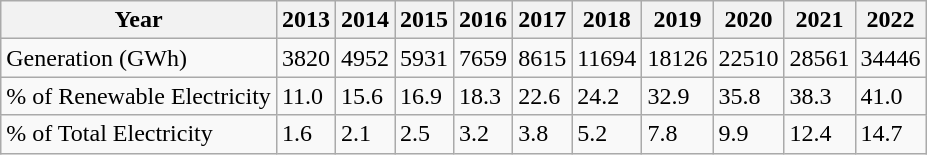<table class="wikitable">
<tr>
<th>Year</th>
<th>2013</th>
<th>2014</th>
<th>2015</th>
<th>2016</th>
<th>2017</th>
<th>2018</th>
<th>2019</th>
<th>2020</th>
<th>2021</th>
<th>2022</th>
</tr>
<tr>
<td>Generation (GWh)</td>
<td>3820</td>
<td>4952</td>
<td>5931</td>
<td>7659</td>
<td>8615</td>
<td>11694</td>
<td>18126</td>
<td>22510</td>
<td>28561</td>
<td>34446</td>
</tr>
<tr>
<td>% of Renewable Electricity</td>
<td>11.0</td>
<td>15.6</td>
<td>16.9</td>
<td>18.3</td>
<td>22.6</td>
<td>24.2</td>
<td>32.9</td>
<td>35.8</td>
<td>38.3</td>
<td>41.0</td>
</tr>
<tr>
<td>% of Total Electricity</td>
<td>1.6</td>
<td>2.1</td>
<td>2.5</td>
<td>3.2</td>
<td>3.8</td>
<td>5.2</td>
<td>7.8</td>
<td>9.9</td>
<td>12.4</td>
<td>14.7</td>
</tr>
</table>
